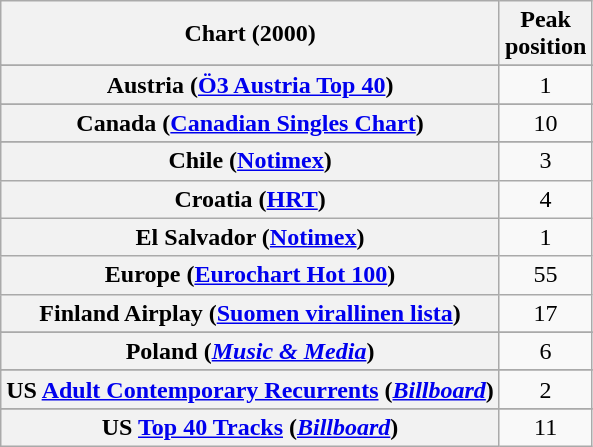<table class="wikitable sortable plainrowheaders">
<tr>
<th>Chart (2000)</th>
<th>Peak<br>position</th>
</tr>
<tr>
</tr>
<tr>
<th scope="row">Austria (<a href='#'>Ö3 Austria Top 40</a>)</th>
<td align="center">1</td>
</tr>
<tr>
</tr>
<tr>
</tr>
<tr>
<th scope="row">Canada (<a href='#'>Canadian Singles Chart</a>)</th>
<td align="center">10</td>
</tr>
<tr>
</tr>
<tr>
</tr>
<tr>
<th scope="row">Chile (<a href='#'>Notimex</a>)</th>
<td align="center">3</td>
</tr>
<tr>
<th scope="row">Croatia (<a href='#'>HRT</a>)</th>
<td align="center">4</td>
</tr>
<tr>
<th scope="row">El Salvador (<a href='#'>Notimex</a>)</th>
<td align="center">1</td>
</tr>
<tr>
<th scope="row">Europe (<a href='#'>Eurochart Hot 100</a>)</th>
<td align="center">55</td>
</tr>
<tr>
<th scope="row">Finland Airplay (<a href='#'>Suomen virallinen lista</a>)</th>
<td align="center">17</td>
</tr>
<tr>
</tr>
<tr>
</tr>
<tr>
</tr>
<tr>
</tr>
<tr>
</tr>
<tr>
<th scope="row">Poland (<em><a href='#'>Music & Media</a></em>)</th>
<td style="text-align:center;">6</td>
</tr>
<tr>
</tr>
<tr>
</tr>
<tr>
</tr>
<tr>
</tr>
<tr>
</tr>
<tr>
</tr>
<tr>
</tr>
<tr>
<th scope="row">US <a href='#'>Adult Contemporary Recurrents</a> (<em><a href='#'>Billboard</a></em>)</th>
<td style="text-align:center;">2</td>
</tr>
<tr>
</tr>
<tr>
</tr>
<tr>
</tr>
<tr>
<th scope="row">US <a href='#'>Top 40 Tracks</a> (<em><a href='#'>Billboard</a></em>)</th>
<td style="text-align:center;">11</td>
</tr>
</table>
